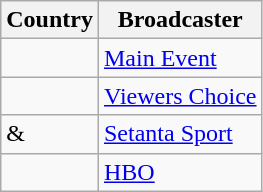<table class="wikitable">
<tr>
<th align=center>Country</th>
<th align=center>Broadcaster</th>
</tr>
<tr>
<td></td>
<td><a href='#'>Main Event</a></td>
</tr>
<tr>
<td></td>
<td><a href='#'>Viewers Choice</a></td>
</tr>
<tr>
<td> & </td>
<td><a href='#'>Setanta Sport</a></td>
</tr>
<tr>
<td></td>
<td><a href='#'>HBO</a></td>
</tr>
</table>
